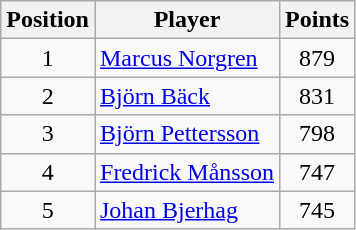<table class="wikitable">
<tr>
<th>Position</th>
<th>Player</th>
<th>Points</th>
</tr>
<tr>
<td align=center>1</td>
<td> <a href='#'>Marcus Norgren</a></td>
<td align=center>879</td>
</tr>
<tr>
<td align=center>2</td>
<td> <a href='#'>Björn Bäck</a></td>
<td align=center>831</td>
</tr>
<tr>
<td align=center>3</td>
<td> <a href='#'>Björn Pettersson</a></td>
<td align=center>798</td>
</tr>
<tr>
<td align=center>4</td>
<td> <a href='#'>Fredrick Månsson</a></td>
<td align=center>747</td>
</tr>
<tr>
<td align=center>5</td>
<td> <a href='#'>Johan Bjerhag</a></td>
<td align=center>745</td>
</tr>
</table>
